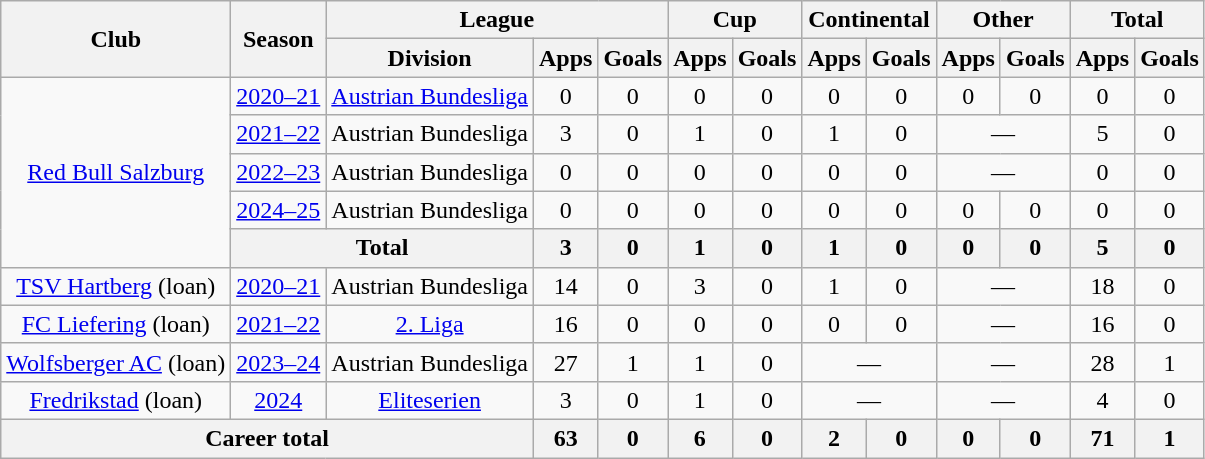<table class=wikitable style=text-align:center>
<tr>
<th rowspan=2>Club</th>
<th rowspan=2>Season</th>
<th colspan=3>League</th>
<th colspan=2>Cup</th>
<th colspan=2>Continental</th>
<th colspan=2>Other</th>
<th colspan=2>Total</th>
</tr>
<tr>
<th>Division</th>
<th>Apps</th>
<th>Goals</th>
<th>Apps</th>
<th>Goals</th>
<th>Apps</th>
<th>Goals</th>
<th>Apps</th>
<th>Goals</th>
<th>Apps</th>
<th>Goals</th>
</tr>
<tr>
<td rowspan=5><a href='#'>Red Bull Salzburg</a></td>
<td><a href='#'>2020–21</a></td>
<td><a href='#'>Austrian Bundesliga</a></td>
<td>0</td>
<td>0</td>
<td>0</td>
<td>0</td>
<td>0</td>
<td>0</td>
<td>0</td>
<td>0</td>
<td>0</td>
<td>0</td>
</tr>
<tr>
<td><a href='#'>2021–22</a></td>
<td>Austrian Bundesliga</td>
<td>3</td>
<td>0</td>
<td>1</td>
<td>0</td>
<td>1</td>
<td>0</td>
<td colspan="2">—</td>
<td>5</td>
<td>0</td>
</tr>
<tr>
<td><a href='#'>2022–23</a></td>
<td>Austrian Bundesliga</td>
<td>0</td>
<td>0</td>
<td>0</td>
<td>0</td>
<td>0</td>
<td>0</td>
<td colspan="2">—</td>
<td>0</td>
<td>0</td>
</tr>
<tr>
<td><a href='#'>2024–25</a></td>
<td>Austrian Bundesliga</td>
<td>0</td>
<td>0</td>
<td>0</td>
<td>0</td>
<td>0</td>
<td>0</td>
<td>0</td>
<td>0</td>
<td>0</td>
<td>0</td>
</tr>
<tr>
<th colspan=2>Total</th>
<th>3</th>
<th>0</th>
<th>1</th>
<th>0</th>
<th>1</th>
<th>0</th>
<th>0</th>
<th>0</th>
<th>5</th>
<th>0</th>
</tr>
<tr>
<td><a href='#'>TSV Hartberg</a> (loan)</td>
<td><a href='#'>2020–21</a></td>
<td>Austrian Bundesliga</td>
<td>14</td>
<td>0</td>
<td>3</td>
<td>0</td>
<td>1</td>
<td>0</td>
<td colspan="2">—</td>
<td>18</td>
<td>0</td>
</tr>
<tr>
<td><a href='#'>FC Liefering</a> (loan)</td>
<td><a href='#'>2021–22</a></td>
<td><a href='#'>2. Liga</a></td>
<td>16</td>
<td>0</td>
<td>0</td>
<td>0</td>
<td>0</td>
<td>0</td>
<td colspan="2">—</td>
<td>16</td>
<td>0</td>
</tr>
<tr>
<td><a href='#'>Wolfsberger AC</a> (loan)</td>
<td><a href='#'>2023–24</a></td>
<td>Austrian Bundesliga</td>
<td>27</td>
<td>1</td>
<td>1</td>
<td>0</td>
<td colspan="2">—</td>
<td colspan="2">—</td>
<td>28</td>
<td>1</td>
</tr>
<tr>
<td><a href='#'>Fredrikstad</a> (loan)</td>
<td><a href='#'>2024</a></td>
<td><a href='#'>Eliteserien</a></td>
<td>3</td>
<td>0</td>
<td>1</td>
<td>0</td>
<td colspan="2">—</td>
<td colspan="2">—</td>
<td>4</td>
<td>0</td>
</tr>
<tr>
<th colspan=3>Career total</th>
<th>63</th>
<th>0</th>
<th>6</th>
<th>0</th>
<th>2</th>
<th>0</th>
<th>0</th>
<th>0</th>
<th>71</th>
<th>1</th>
</tr>
</table>
